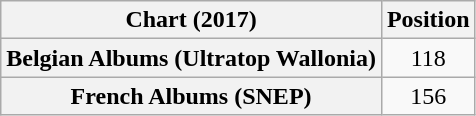<table class="wikitable sortable plainrowheaders" style="text-align:center">
<tr>
<th scope="col">Chart (2017)</th>
<th scope="col">Position</th>
</tr>
<tr>
<th scope="row">Belgian Albums (Ultratop Wallonia)</th>
<td>118</td>
</tr>
<tr>
<th scope="row">French Albums (SNEP)</th>
<td>156</td>
</tr>
</table>
